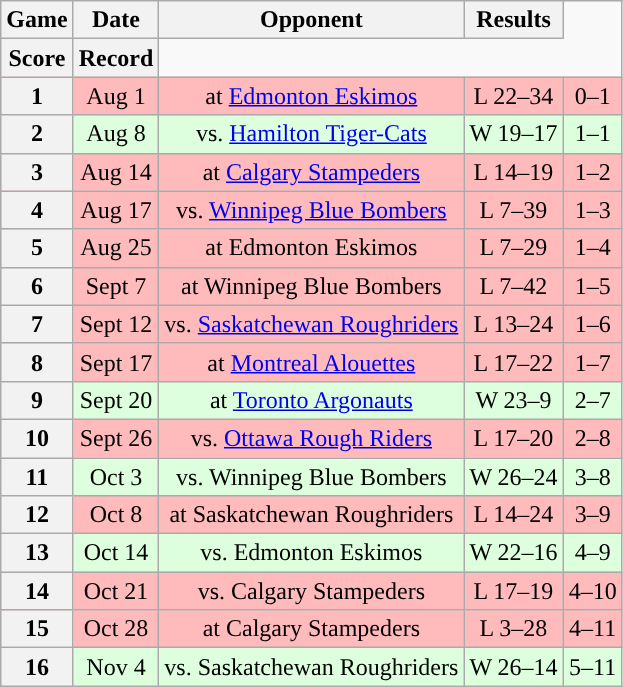<table class="wikitable" style="text-align:center">
<tr>
<th>Game</th>
<th>Date</th>
<th>Opponent</th>
<th>Results</th>
</tr>
<tr>
<th>Score</th>
<th>Record</th>
</tr>
<tr style="background:#ffbbbb">
<th>1</th>
<td>Aug 1</td>
<td>at <a href='#'>Edmonton Eskimos</a></td>
<td>L 22–34</td>
<td>0–1</td>
</tr>
<tr style="background:#ddffdd">
<th>2</th>
<td>Aug 8</td>
<td>vs. <a href='#'>Hamilton Tiger-Cats</a></td>
<td>W 19–17</td>
<td>1–1</td>
</tr>
<tr style="background:#ffbbbb">
<th>3</th>
<td>Aug 14</td>
<td>at <a href='#'>Calgary Stampeders</a></td>
<td>L 14–19</td>
<td>1–2</td>
</tr>
<tr style="background:#ffbbbb">
<th>4</th>
<td>Aug 17</td>
<td>vs. <a href='#'>Winnipeg Blue Bombers</a></td>
<td>L 7–39</td>
<td>1–3</td>
</tr>
<tr style="background:#ffbbbb">
<th>5</th>
<td>Aug 25</td>
<td>at Edmonton Eskimos</td>
<td>L 7–29</td>
<td>1–4</td>
</tr>
<tr style="background:#ffbbbb">
<th>6</th>
<td>Sept 7</td>
<td>at Winnipeg Blue Bombers</td>
<td>L 7–42</td>
<td>1–5</td>
</tr>
<tr style="background:#ffbbbb">
<th>7</th>
<td>Sept 12</td>
<td>vs. <a href='#'>Saskatchewan Roughriders</a></td>
<td>L 13–24</td>
<td>1–6</td>
</tr>
<tr style="background:#ffbbbb">
<th>8</th>
<td>Sept 17</td>
<td>at <a href='#'>Montreal Alouettes</a></td>
<td>L 17–22</td>
<td>1–7</td>
</tr>
<tr style="background:#ddffdd">
<th>9</th>
<td>Sept 20</td>
<td>at <a href='#'>Toronto Argonauts</a></td>
<td>W 23–9</td>
<td>2–7</td>
</tr>
<tr style="background:#ffbbbb">
<th>10</th>
<td>Sept 26</td>
<td>vs. <a href='#'>Ottawa Rough Riders</a></td>
<td>L 17–20</td>
<td>2–8</td>
</tr>
<tr style="background:#ddffdd">
<th>11</th>
<td>Oct 3</td>
<td>vs. Winnipeg Blue Bombers</td>
<td>W 26–24</td>
<td>3–8</td>
</tr>
<tr style="background:#ffbbbb">
<th>12</th>
<td>Oct 8</td>
<td>at Saskatchewan Roughriders</td>
<td>L 14–24</td>
<td>3–9</td>
</tr>
<tr style="background:#ddffdd">
<th>13</th>
<td>Oct 14</td>
<td>vs. Edmonton Eskimos</td>
<td>W 22–16</td>
<td>4–9</td>
</tr>
<tr style="background:#ffbbbb">
<th>14</th>
<td>Oct 21</td>
<td>vs. Calgary Stampeders</td>
<td>L 17–19</td>
<td>4–10</td>
</tr>
<tr style="background:#ffbbbb">
<th>15</th>
<td>Oct 28</td>
<td>at Calgary Stampeders</td>
<td>L 3–28</td>
<td>4–11</td>
</tr>
<tr style="background:#ddffdd">
<th>16</th>
<td>Nov 4</td>
<td>vs. Saskatchewan Roughriders</td>
<td>W 26–14</td>
<td>5–11</td>
</tr>
</table>
